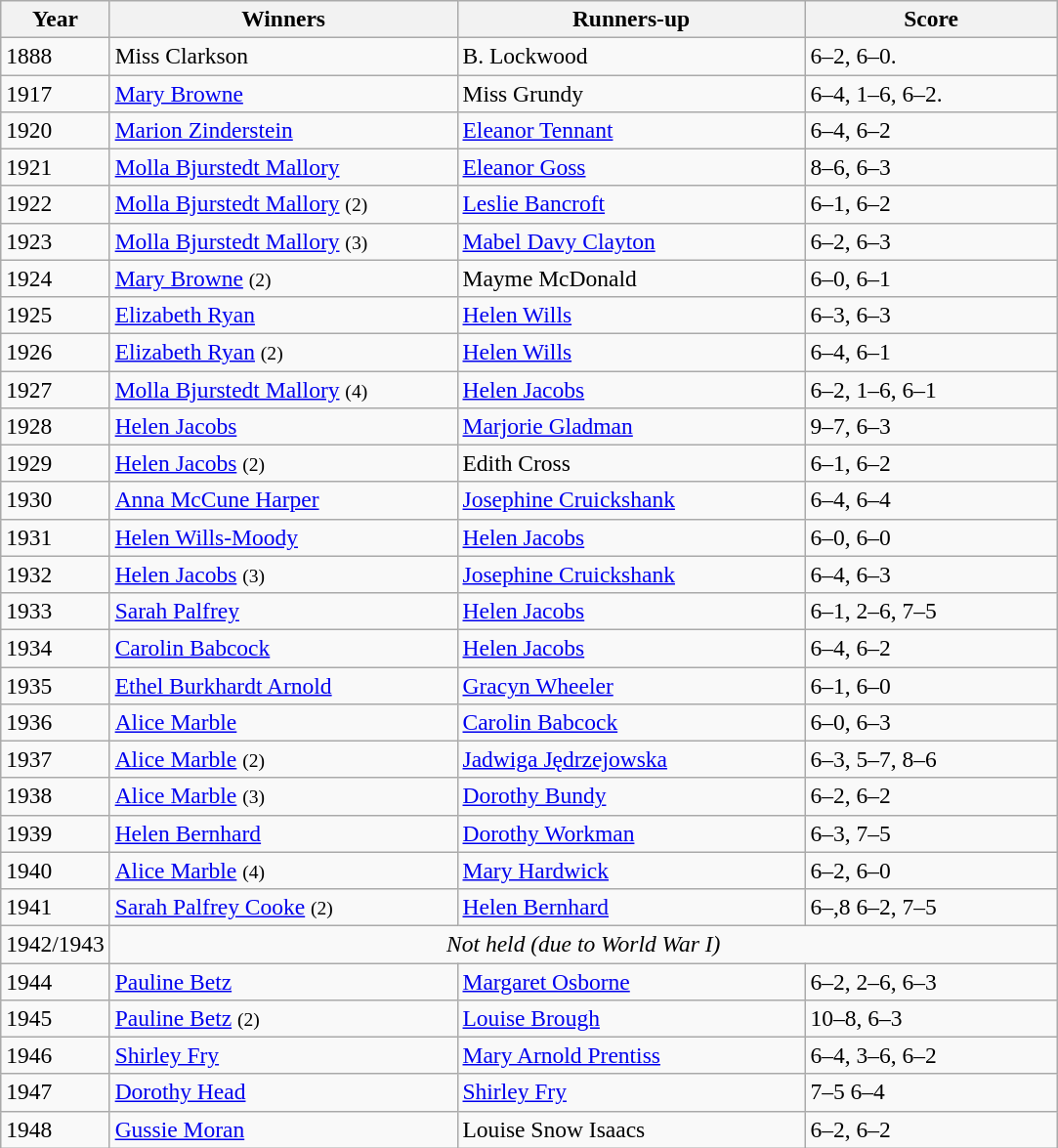<table class="wikitable" style="font-size:98%;">
<tr>
<th style="width:60px;">Year</th>
<th style="width:230px;">Winners</th>
<th style="width:230px;">Runners-up</th>
<th style="width:165px;">Score</th>
</tr>
<tr>
<td>1888</td>
<td> Miss Clarkson</td>
<td> B. Lockwood</td>
<td>6–2, 6–0.</td>
</tr>
<tr>
<td>1917</td>
<td> <a href='#'>Mary Browne</a></td>
<td>  Miss Grundy</td>
<td>6–4, 1–6, 6–2.</td>
</tr>
<tr>
<td>1920</td>
<td> <a href='#'>Marion Zinderstein</a></td>
<td> <a href='#'>Eleanor Tennant</a></td>
<td>6–4, 6–2</td>
</tr>
<tr>
<td>1921</td>
<td> <a href='#'>Molla Bjurstedt Mallory</a></td>
<td> <a href='#'>Eleanor Goss</a></td>
<td>8–6, 6–3</td>
</tr>
<tr>
<td>1922</td>
<td> <a href='#'>Molla Bjurstedt Mallory</a> <small>(2)</small></td>
<td> <a href='#'>Leslie Bancroft</a></td>
<td>6–1, 6–2</td>
</tr>
<tr>
<td>1923</td>
<td> <a href='#'>Molla Bjurstedt Mallory</a> <small>(3)</small></td>
<td> <a href='#'>Mabel Davy Clayton</a></td>
<td>6–2, 6–3</td>
</tr>
<tr>
<td>1924</td>
<td> <a href='#'>Mary Browne</a> <small>(2)</small></td>
<td> Mayme McDonald</td>
<td>6–0, 6–1</td>
</tr>
<tr>
<td>1925</td>
<td> <a href='#'>Elizabeth Ryan</a></td>
<td> <a href='#'>Helen Wills</a></td>
<td>6–3, 6–3</td>
</tr>
<tr>
<td>1926</td>
<td> <a href='#'>Elizabeth Ryan</a> <small>(2)</small></td>
<td> <a href='#'>Helen Wills</a></td>
<td>6–4, 6–1</td>
</tr>
<tr>
<td>1927</td>
<td> <a href='#'>Molla Bjurstedt Mallory</a> <small>(4)</small></td>
<td> <a href='#'>Helen Jacobs</a></td>
<td>6–2, 1–6, 6–1</td>
</tr>
<tr>
<td>1928</td>
<td> <a href='#'>Helen Jacobs</a></td>
<td> <a href='#'>Marjorie Gladman</a></td>
<td>9–7, 6–3</td>
</tr>
<tr>
<td>1929</td>
<td> <a href='#'>Helen Jacobs</a> <small>(2)</small></td>
<td> Edith Cross</td>
<td>6–1, 6–2</td>
</tr>
<tr>
<td>1930</td>
<td> <a href='#'>Anna McCune Harper</a></td>
<td> <a href='#'>Josephine Cruickshank</a></td>
<td>6–4, 6–4</td>
</tr>
<tr>
<td>1931</td>
<td> <a href='#'>Helen Wills-Moody</a></td>
<td> <a href='#'>Helen Jacobs</a></td>
<td>6–0, 6–0</td>
</tr>
<tr>
<td>1932</td>
<td> <a href='#'>Helen Jacobs</a> <small>(3)</small></td>
<td> <a href='#'>Josephine Cruickshank</a></td>
<td>6–4, 6–3</td>
</tr>
<tr>
<td>1933</td>
<td> <a href='#'>Sarah Palfrey</a></td>
<td> <a href='#'>Helen Jacobs</a></td>
<td>6–1, 2–6, 7–5</td>
</tr>
<tr>
<td>1934</td>
<td> <a href='#'>Carolin Babcock</a></td>
<td> <a href='#'>Helen Jacobs</a></td>
<td>6–4, 6–2</td>
</tr>
<tr>
<td>1935</td>
<td> <a href='#'>Ethel Burkhardt Arnold</a></td>
<td> <a href='#'>Gracyn Wheeler</a></td>
<td>6–1, 6–0</td>
</tr>
<tr>
<td>1936</td>
<td> <a href='#'>Alice Marble</a></td>
<td> <a href='#'>Carolin Babcock</a></td>
<td>6–0, 6–3</td>
</tr>
<tr>
<td>1937</td>
<td> <a href='#'>Alice Marble</a> <small>(2)</small></td>
<td> <a href='#'>Jadwiga Jędrzejowska</a></td>
<td>6–3, 5–7, 8–6</td>
</tr>
<tr>
<td>1938</td>
<td> <a href='#'>Alice Marble</a> <small>(3)</small></td>
<td> <a href='#'>Dorothy Bundy</a></td>
<td>6–2, 6–2</td>
</tr>
<tr>
<td>1939</td>
<td> <a href='#'>Helen Bernhard</a></td>
<td> <a href='#'>Dorothy Workman</a></td>
<td>6–3, 7–5</td>
</tr>
<tr>
<td>1940</td>
<td> <a href='#'>Alice Marble</a> <small>(4)</small></td>
<td> <a href='#'>Mary Hardwick</a></td>
<td>6–2, 6–0</td>
</tr>
<tr>
<td>1941</td>
<td> <a href='#'>Sarah Palfrey Cooke</a> <small>(2)</small></td>
<td> <a href='#'>Helen Bernhard</a></td>
<td>6–,8 6–2, 7–5</td>
</tr>
<tr>
<td>1942/1943</td>
<td colspan=4 align=center><em>Not held (due to World War I)</em></td>
</tr>
<tr>
<td>1944</td>
<td> <a href='#'>Pauline Betz</a></td>
<td> <a href='#'>Margaret Osborne</a></td>
<td>6–2, 2–6, 6–3</td>
</tr>
<tr>
<td>1945</td>
<td> <a href='#'>Pauline Betz</a> <small>(2)</small></td>
<td> <a href='#'>Louise Brough</a></td>
<td>10–8, 6–3</td>
</tr>
<tr>
<td>1946</td>
<td> <a href='#'>Shirley Fry</a></td>
<td> <a href='#'>Mary Arnold Prentiss</a></td>
<td>6–4, 3–6, 6–2</td>
</tr>
<tr>
<td>1947</td>
<td> <a href='#'>Dorothy Head</a></td>
<td> <a href='#'>Shirley Fry</a></td>
<td>7–5 6–4</td>
</tr>
<tr>
<td>1948</td>
<td> <a href='#'>Gussie Moran</a></td>
<td> Louise Snow Isaacs</td>
<td>6–2, 6–2</td>
</tr>
</table>
